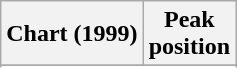<table class="wikitable sortable plainrowheaders">
<tr>
<th>Chart (1999)</th>
<th>Peak<br>position</th>
</tr>
<tr>
</tr>
<tr>
</tr>
<tr>
</tr>
<tr>
</tr>
</table>
